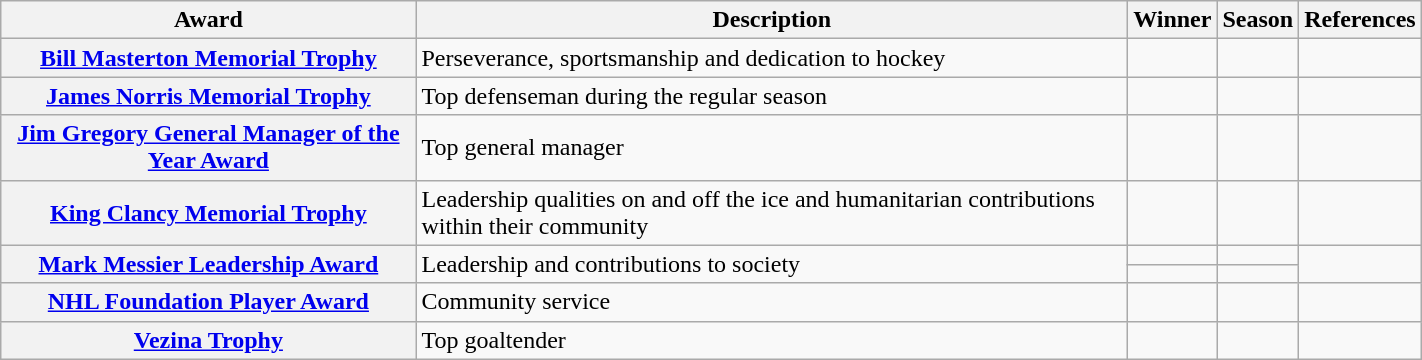<table class="wikitable sortable" width="75%">
<tr>
<th scope="col">Award</th>
<th scope="col" class="unsortable">Description</th>
<th scope="col">Winner</th>
<th scope="col">Season</th>
<th scope="col" class="unsortable">References</th>
</tr>
<tr>
<th scope="row"><a href='#'>Bill Masterton Memorial Trophy</a></th>
<td>Perseverance, sportsmanship and dedication to hockey</td>
<td></td>
<td></td>
<td></td>
</tr>
<tr>
<th scope="row"><a href='#'>James Norris Memorial Trophy</a></th>
<td>Top defenseman during the regular season</td>
<td></td>
<td></td>
<td></td>
</tr>
<tr>
<th scope="row"><a href='#'>Jim Gregory General Manager of the Year Award</a></th>
<td>Top general manager</td>
<td></td>
<td></td>
<td></td>
</tr>
<tr>
<th scope="row"><a href='#'>King Clancy Memorial Trophy</a></th>
<td>Leadership qualities on and off the ice and humanitarian contributions within their community</td>
<td></td>
<td></td>
<td></td>
</tr>
<tr>
<th scope="row" rowspan="2"><a href='#'>Mark Messier Leadership Award</a></th>
<td rowspan="2">Leadership and contributions to society</td>
<td></td>
<td></td>
<td rowspan="2"></td>
</tr>
<tr>
<td></td>
<td></td>
</tr>
<tr>
<th scope="row"><a href='#'>NHL Foundation Player Award</a></th>
<td>Community service</td>
<td></td>
<td></td>
<td></td>
</tr>
<tr>
<th scope="row"><a href='#'>Vezina Trophy</a></th>
<td>Top goaltender</td>
<td></td>
<td></td>
<td></td>
</tr>
</table>
